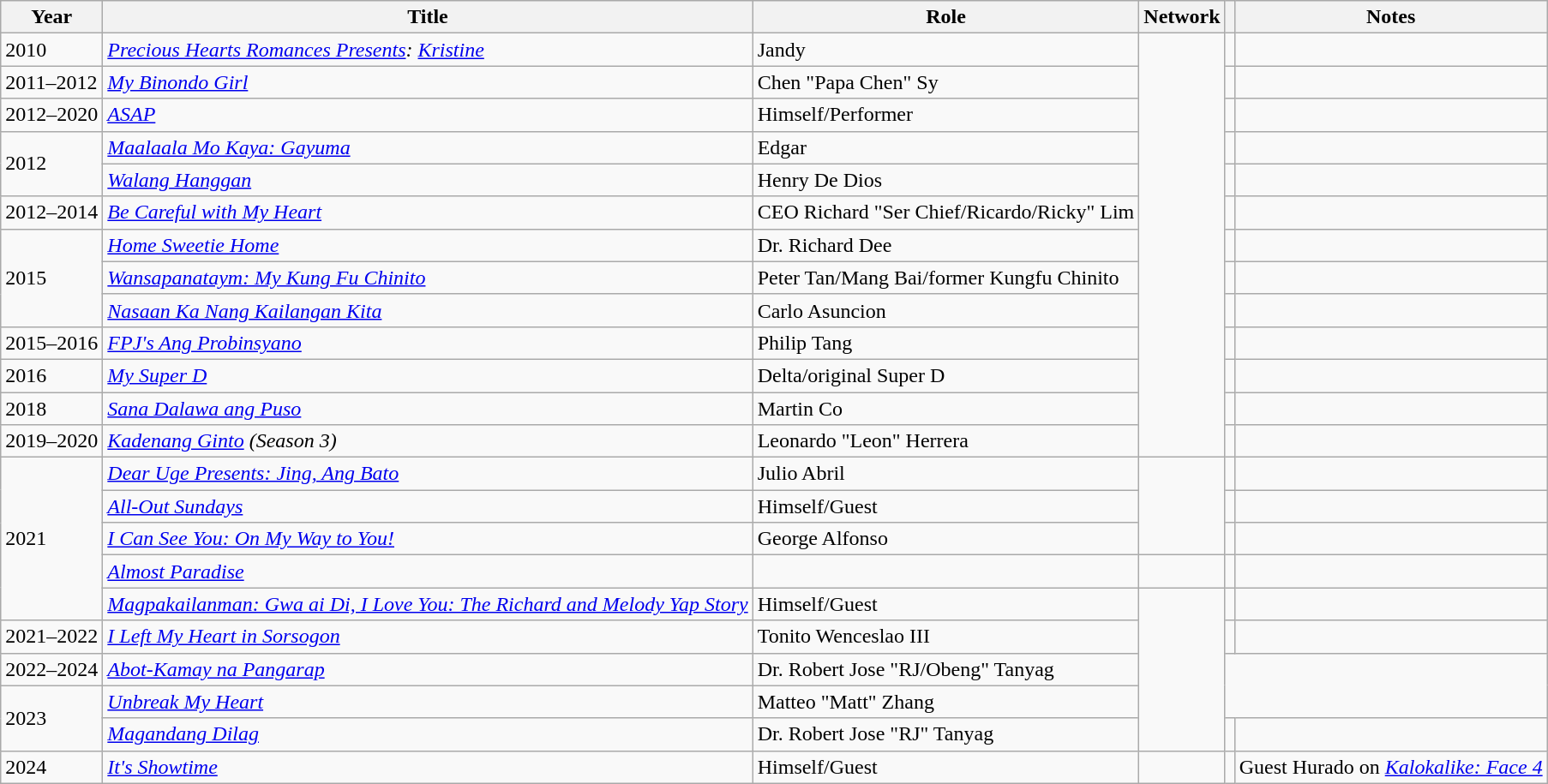<table class="wikitable sortable plainrowheaders">
<tr>
<th>Year</th>
<th>Title</th>
<th>Role</th>
<th>Network</th>
<th></th>
<th>Notes</th>
</tr>
<tr>
<td>2010</td>
<td><em><a href='#'>Precious Hearts Romances Presents</a>: <a href='#'>Kristine</a></em></td>
<td>Jandy</td>
<td rowspan="13"></td>
<td></td>
<td></td>
</tr>
<tr>
<td>2011–2012</td>
<td><em><a href='#'>My Binondo Girl</a></em></td>
<td>Chen "Papa Chen" Sy</td>
<td></td>
<td></td>
</tr>
<tr>
<td>2012–2020</td>
<td><em><a href='#'>ASAP</a></em></td>
<td>Himself/Performer</td>
<td></td>
<td></td>
</tr>
<tr>
<td rowspan="2">2012</td>
<td><em><a href='#'>Maalaala Mo Kaya: Gayuma</a></em></td>
<td>Edgar</td>
<td></td>
<td></td>
</tr>
<tr>
<td><em><a href='#'>Walang Hanggan</a></em></td>
<td>Henry De Dios</td>
<td></td>
<td></td>
</tr>
<tr>
<td>2012–2014</td>
<td><em><a href='#'>Be Careful with My Heart</a></em></td>
<td>CEO Richard "Ser Chief/Ricardo/Ricky" Lim</td>
<td></td>
<td></td>
</tr>
<tr>
<td rowspan="3">2015</td>
<td><em><a href='#'>Home Sweetie Home</a></em></td>
<td>Dr. Richard Dee</td>
<td></td>
<td></td>
</tr>
<tr>
<td><em><a href='#'>Wansapanataym: My Kung Fu Chinito</a></em></td>
<td>Peter Tan/Mang Bai/former Kungfu Chinito</td>
<td></td>
<td></td>
</tr>
<tr>
<td><em><a href='#'>Nasaan Ka Nang Kailangan Kita</a></em></td>
<td>Carlo Asuncion</td>
<td></td>
<td></td>
</tr>
<tr>
<td>2015–2016</td>
<td><em><a href='#'>FPJ's Ang Probinsyano</a></em></td>
<td>Philip Tang</td>
<td></td>
<td></td>
</tr>
<tr>
<td>2016</td>
<td><em><a href='#'>My Super D</a></em></td>
<td>Delta/original Super D</td>
<td></td>
<td></td>
</tr>
<tr>
<td>2018</td>
<td><em><a href='#'>Sana Dalawa ang Puso</a></em></td>
<td>Martin Co</td>
<td></td>
<td></td>
</tr>
<tr>
<td>2019–2020</td>
<td><em><a href='#'>Kadenang Ginto</a> (Season 3)</em></td>
<td>Leonardo "Leon" Herrera</td>
<td></td>
<td></td>
</tr>
<tr>
<td rowspan="5">2021</td>
<td><em><a href='#'>Dear Uge Presents: Jing, Ang Bato</a></em></td>
<td>Julio Abril</td>
<td rowspan="3"></td>
<td></td>
<td></td>
</tr>
<tr>
<td><em><a href='#'>All-Out Sundays</a></em></td>
<td>Himself/Guest</td>
<td></td>
<td></td>
</tr>
<tr>
<td><em><a href='#'>I Can See You: On My Way to You!</a></em></td>
<td>George Alfonso</td>
<td></td>
<td></td>
</tr>
<tr>
<td><em><a href='#'>Almost Paradise</a></em></td>
<td></td>
<td></td>
<td></td>
<td></td>
</tr>
<tr>
<td><em><a href='#'>Magpakailanman: Gwa ai Di, I Love You: The Richard and Melody Yap Story</a></em></td>
<td>Himself/Guest</td>
<td rowspan="5"></td>
<td></td>
<td></td>
</tr>
<tr>
<td>2021–2022</td>
<td><em><a href='#'>I Left My Heart in Sorsogon</a></em></td>
<td>Tonito Wenceslao III</td>
<td></td>
<td></td>
</tr>
<tr>
<td>2022–2024</td>
<td><em><a href='#'>Abot-Kamay na Pangarap</a></em></td>
<td>Dr. Robert Jose "RJ/Obeng" Tanyag</td>
</tr>
<tr>
<td rowspan="2">2023</td>
<td><em><a href='#'>Unbreak My Heart</a></em></td>
<td>Matteo "Matt" Zhang</td>
</tr>
<tr>
<td><em><a href='#'>Magandang Dilag</a></em></td>
<td>Dr. Robert Jose "RJ" Tanyag</td>
<td></td>
<td></td>
</tr>
<tr>
<td>2024</td>
<td><em><a href='#'>It's Showtime</a></em></td>
<td>Himself/Guest</td>
<td></td>
<td></td>
<td>Guest Hurado on <em><a href='#'>Kalokalike: Face 4</a></em></td>
</tr>
</table>
